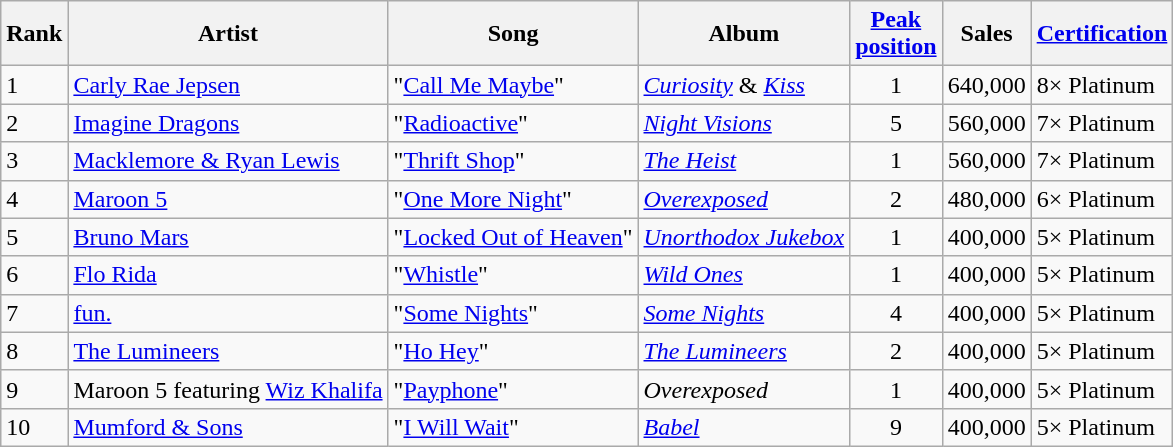<table class="wikitable sortable">
<tr>
<th>Rank</th>
<th>Artist</th>
<th>Song</th>
<th>Album</th>
<th><a href='#'>Peak<br>position</a></th>
<th>Sales</th>
<th><a href='#'>Certification</a></th>
</tr>
<tr>
<td>1</td>
<td><a href='#'>Carly Rae Jepsen</a></td>
<td>"<a href='#'>Call Me Maybe</a>"</td>
<td><em><a href='#'>Curiosity</a></em> & <em><a href='#'>Kiss</a></em></td>
<td style="text-align:center;">1</td>
<td>640,000</td>
<td>8× Platinum</td>
</tr>
<tr>
<td>2</td>
<td><a href='#'>Imagine Dragons</a></td>
<td>"<a href='#'>Radioactive</a>"</td>
<td><em><a href='#'>Night Visions</a></em></td>
<td style="text-align:center;">5</td>
<td>560,000</td>
<td>7× Platinum</td>
</tr>
<tr>
<td>3</td>
<td><a href='#'>Macklemore & Ryan Lewis</a></td>
<td>"<a href='#'>Thrift Shop</a>"</td>
<td><em><a href='#'>The Heist</a></em></td>
<td style="text-align:center;">1</td>
<td>560,000</td>
<td>7× Platinum</td>
</tr>
<tr>
<td>4</td>
<td><a href='#'>Maroon 5</a></td>
<td>"<a href='#'>One More Night</a>"</td>
<td><em><a href='#'>Overexposed</a></em></td>
<td style="text-align:center;">2</td>
<td>480,000</td>
<td>6× Platinum</td>
</tr>
<tr>
<td>5</td>
<td><a href='#'>Bruno Mars</a></td>
<td>"<a href='#'>Locked Out of Heaven</a>"</td>
<td><em><a href='#'>Unorthodox Jukebox</a></em></td>
<td style="text-align:center;">1</td>
<td>400,000</td>
<td>5× Platinum</td>
</tr>
<tr>
<td>6</td>
<td><a href='#'>Flo Rida</a></td>
<td>"<a href='#'>Whistle</a>"</td>
<td><em><a href='#'>Wild Ones</a></em></td>
<td style="text-align:center;">1</td>
<td>400,000</td>
<td>5× Platinum</td>
</tr>
<tr>
<td>7</td>
<td><a href='#'>fun.</a></td>
<td>"<a href='#'>Some Nights</a>"</td>
<td><em><a href='#'>Some Nights</a></em></td>
<td style="text-align:center;">4</td>
<td>400,000</td>
<td>5× Platinum</td>
</tr>
<tr>
<td>8</td>
<td><a href='#'>The Lumineers</a></td>
<td>"<a href='#'>Ho Hey</a>"</td>
<td><em><a href='#'>The Lumineers</a></em></td>
<td style="text-align:center;">2</td>
<td>400,000</td>
<td>5× Platinum</td>
</tr>
<tr>
<td>9</td>
<td>Maroon 5 featuring <a href='#'>Wiz Khalifa</a></td>
<td>"<a href='#'>Payphone</a>"</td>
<td><em>Overexposed</em></td>
<td style="text-align:center;">1</td>
<td>400,000</td>
<td>5× Platinum</td>
</tr>
<tr>
<td>10</td>
<td><a href='#'>Mumford & Sons</a></td>
<td>"<a href='#'>I Will Wait</a>"</td>
<td><em><a href='#'>Babel</a></em></td>
<td style="text-align:center;">9</td>
<td>400,000</td>
<td>5× Platinum</td>
</tr>
</table>
